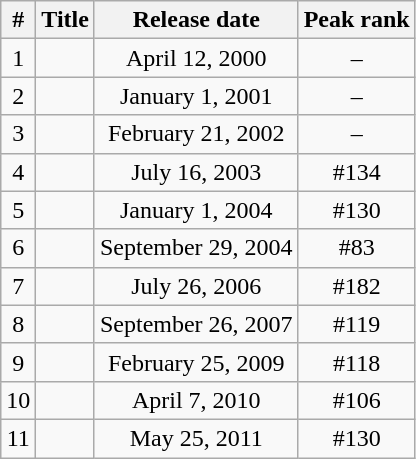<table class="wikitable" style="text-align:center">
<tr>
<th>#</th>
<th>Title</th>
<th>Release date</th>
<th>Peak rank</th>
</tr>
<tr>
<td>1</td>
<td></td>
<td>April 12, 2000</td>
<td>–</td>
</tr>
<tr>
<td>2</td>
<td></td>
<td>January 1, 2001</td>
<td>–</td>
</tr>
<tr>
<td>3</td>
<td></td>
<td>February 21, 2002</td>
<td>–</td>
</tr>
<tr>
<td>4</td>
<td></td>
<td>July 16, 2003</td>
<td>#134</td>
</tr>
<tr>
<td>5</td>
<td></td>
<td>January 1, 2004</td>
<td>#130</td>
</tr>
<tr>
<td>6</td>
<td></td>
<td>September 29, 2004</td>
<td>#83</td>
</tr>
<tr>
<td>7</td>
<td></td>
<td>July 26, 2006</td>
<td>#182</td>
</tr>
<tr>
<td>8</td>
<td></td>
<td>September 26, 2007</td>
<td>#119</td>
</tr>
<tr>
<td>9</td>
<td></td>
<td>February 25, 2009</td>
<td>#118</td>
</tr>
<tr>
<td>10</td>
<td></td>
<td>April 7, 2010</td>
<td>#106</td>
</tr>
<tr>
<td>11</td>
<td></td>
<td>May 25, 2011</td>
<td>#130</td>
</tr>
</table>
